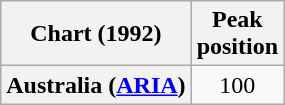<table class="wikitable plainrowheaders" style="text-align:center">
<tr>
<th scope="col">Chart (1992)</th>
<th scope="col">Peak<br>position</th>
</tr>
<tr>
<th scope="row">Australia (<a href='#'>ARIA</a>)</th>
<td>100</td>
</tr>
</table>
